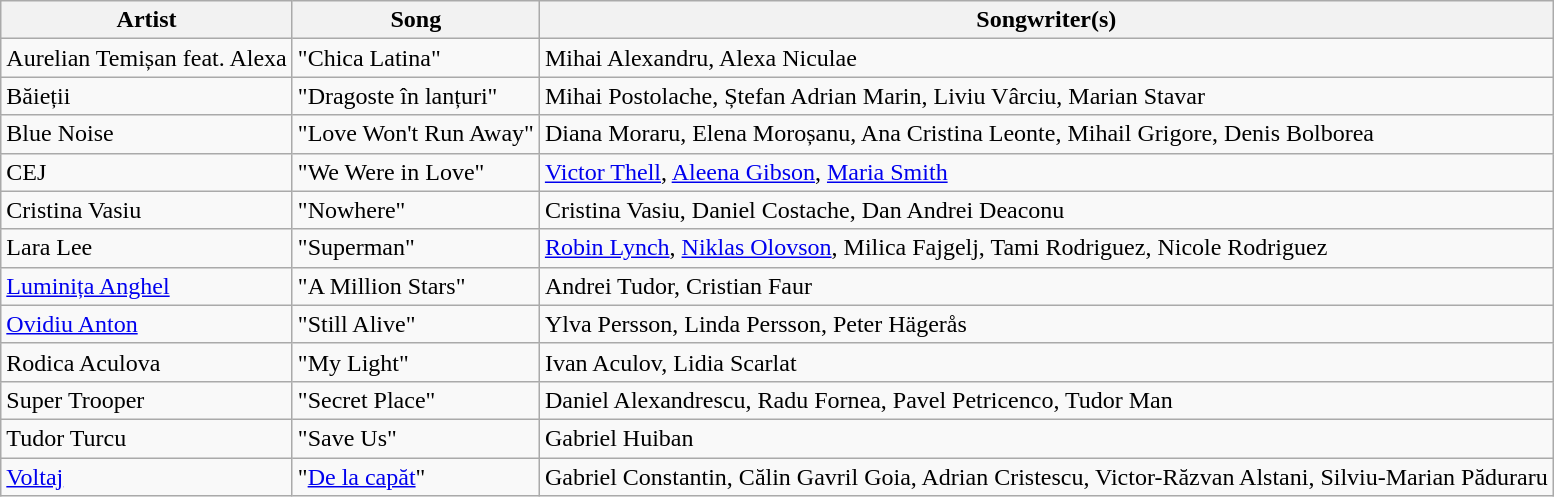<table class="sortable wikitable" style="margin: 1em auto 1em auto">
<tr>
<th>Artist</th>
<th>Song</th>
<th>Songwriter(s)</th>
</tr>
<tr>
<td>Aurelian Temișan feat. Alexa</td>
<td>"Chica Latina"</td>
<td>Mihai Alexandru, Alexa Niculae</td>
</tr>
<tr>
<td>Băieții</td>
<td>"Dragoste în lanțuri"</td>
<td>Mihai Postolache, Ștefan Adrian Marin, Liviu Vârciu, Marian Stavar</td>
</tr>
<tr>
<td>Blue Noise</td>
<td>"Love Won't Run Away"</td>
<td>Diana Moraru, Elena Moroșanu, Ana Cristina Leonte, Mihail Grigore, Denis Bolborea</td>
</tr>
<tr>
<td>CEJ</td>
<td>"We Were in Love"</td>
<td><a href='#'>Victor Thell</a>, <a href='#'>Aleena Gibson</a>, <a href='#'>Maria Smith</a></td>
</tr>
<tr>
<td>Cristina Vasiu</td>
<td>"Nowhere"</td>
<td>Cristina Vasiu, Daniel Costache, Dan Andrei Deaconu</td>
</tr>
<tr>
<td>Lara Lee</td>
<td>"Superman"</td>
<td><a href='#'>Robin Lynch</a>, <a href='#'>Niklas Olovson</a>, Milica Fajgelj, Tami Rodriguez, Nicole Rodriguez</td>
</tr>
<tr>
<td><a href='#'>Luminița Anghel</a></td>
<td>"A Million Stars"</td>
<td>Andrei Tudor, Cristian Faur</td>
</tr>
<tr>
<td><a href='#'>Ovidiu Anton</a></td>
<td>"Still Alive"</td>
<td>Ylva Persson, Linda Persson, Peter Hägerås</td>
</tr>
<tr>
<td>Rodica Aculova</td>
<td>"My Light"</td>
<td>Ivan Aculov, Lidia Scarlat</td>
</tr>
<tr>
<td>Super Trooper</td>
<td>"Secret Place"</td>
<td>Daniel Alexandrescu, Radu Fornea, Pavel Petricenco, Tudor Man</td>
</tr>
<tr>
<td>Tudor Turcu</td>
<td>"Save Us"</td>
<td>Gabriel Huiban</td>
</tr>
<tr>
<td><a href='#'>Voltaj</a></td>
<td>"<a href='#'>De la capăt</a>"</td>
<td>Gabriel Constantin, Călin Gavril Goia, Adrian Cristescu, Victor-Răzvan Alstani, Silviu-Marian Păduraru</td>
</tr>
</table>
